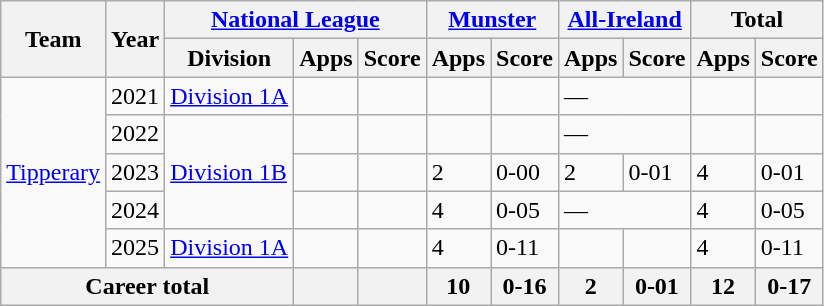<table class="wikitable">
<tr>
<th rowspan="2">Team</th>
<th rowspan="2">Year</th>
<th colspan="3"><a href='#'>National League</a></th>
<th colspan="2"><a href='#'>Munster</a></th>
<th colspan="2"><a href='#'>All-Ireland</a></th>
<th colspan="2">Total</th>
</tr>
<tr>
<th>Division</th>
<th>Apps</th>
<th>Score</th>
<th>Apps</th>
<th>Score</th>
<th>Apps</th>
<th>Score</th>
<th>Apps</th>
<th>Score</th>
</tr>
<tr>
<td rowspan="5"><a href='#'>Tipperary</a></td>
<td>2021</td>
<td><a href='#'>Division 1A</a></td>
<td></td>
<td></td>
<td></td>
<td></td>
<td colspan="2">—</td>
<td></td>
<td></td>
</tr>
<tr>
<td>2022</td>
<td rowspan="3"><a href='#'>Division 1B</a></td>
<td></td>
<td></td>
<td></td>
<td></td>
<td colspan="2">—</td>
<td></td>
<td></td>
</tr>
<tr>
<td>2023</td>
<td></td>
<td></td>
<td>2</td>
<td>0-00</td>
<td>2</td>
<td>0-01</td>
<td>4</td>
<td>0-01</td>
</tr>
<tr>
<td>2024</td>
<td></td>
<td></td>
<td>4</td>
<td>0-05</td>
<td colspan="2">—</td>
<td>4</td>
<td>0-05</td>
</tr>
<tr>
<td>2025</td>
<td><a href='#'>Division 1A</a></td>
<td></td>
<td></td>
<td>4</td>
<td>0-11</td>
<td></td>
<td></td>
<td>4</td>
<td>0-11</td>
</tr>
<tr>
<th colspan="3">Career total</th>
<th></th>
<th></th>
<th>10</th>
<th>0-16</th>
<th>2</th>
<th>0-01</th>
<th>12</th>
<th>0-17</th>
</tr>
</table>
